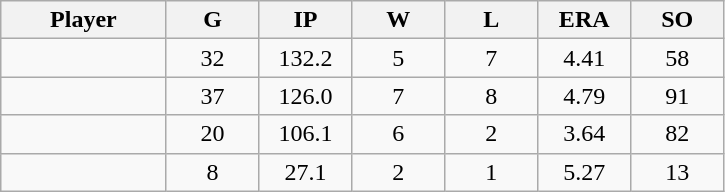<table class="wikitable sortable">
<tr>
<th bgcolor="#DDDDFF" width="16%">Player</th>
<th bgcolor="#DDDDFF" width="9%">G</th>
<th bgcolor="#DDDDFF" width="9%">IP</th>
<th bgcolor="#DDDDFF" width="9%">W</th>
<th bgcolor="#DDDDFF" width="9%">L</th>
<th bgcolor="#DDDDFF" width="9%">ERA</th>
<th bgcolor="#DDDDFF" width="9%">SO</th>
</tr>
<tr align="center">
<td></td>
<td>32</td>
<td>132.2</td>
<td>5</td>
<td>7</td>
<td>4.41</td>
<td>58</td>
</tr>
<tr align="center">
<td></td>
<td>37</td>
<td>126.0</td>
<td>7</td>
<td>8</td>
<td>4.79</td>
<td>91</td>
</tr>
<tr align="center">
<td></td>
<td>20</td>
<td>106.1</td>
<td>6</td>
<td>2</td>
<td>3.64</td>
<td>82</td>
</tr>
<tr align="center">
<td></td>
<td>8</td>
<td>27.1</td>
<td>2</td>
<td>1</td>
<td>5.27</td>
<td>13</td>
</tr>
</table>
